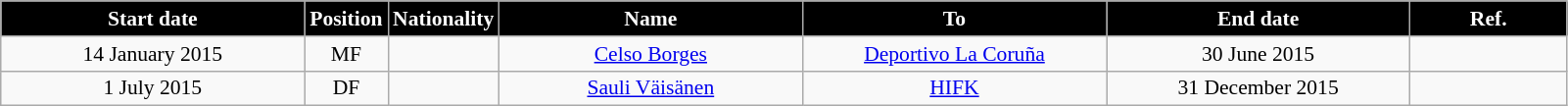<table class="wikitable"  style="text-align:center; font-size:90%; ">
<tr>
<th style="background:#000000; color:white; width:200px;">Start date</th>
<th style="background:#000000; color:white; width:50px;">Position</th>
<th style="background:#000000; color:white; width:50px;">Nationality</th>
<th style="background:#000000; color:white; width:200px;">Name</th>
<th style="background:#000000; color:white; width:200px;">To</th>
<th style="background:#000000; color:white; width:200px;">End date</th>
<th style="background:#000000; color:white; width:100px;">Ref.</th>
</tr>
<tr>
<td>14 January 2015</td>
<td>MF</td>
<td></td>
<td><a href='#'>Celso Borges</a></td>
<td><a href='#'>Deportivo La Coruña</a></td>
<td>30 June 2015</td>
<td></td>
</tr>
<tr>
<td>1 July 2015</td>
<td>DF</td>
<td></td>
<td><a href='#'>Sauli Väisänen</a></td>
<td><a href='#'>HIFK</a></td>
<td>31 December 2015</td>
<td></td>
</tr>
</table>
